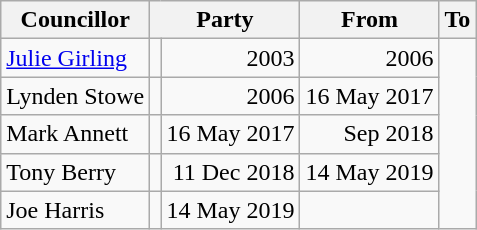<table class=wikitable>
<tr>
<th>Councillor</th>
<th colspan=2>Party</th>
<th>From</th>
<th>To</th>
</tr>
<tr>
<td><a href='#'>Julie Girling</a></td>
<td></td>
<td align=right>2003</td>
<td align=right>2006</td>
</tr>
<tr>
<td>Lynden Stowe</td>
<td></td>
<td align=right>2006</td>
<td align=right>16 May 2017</td>
</tr>
<tr>
<td>Mark Annett</td>
<td></td>
<td align=right>16 May 2017</td>
<td align=right>Sep 2018</td>
</tr>
<tr>
<td>Tony Berry</td>
<td></td>
<td align=right>11 Dec 2018</td>
<td align=right>14 May 2019</td>
</tr>
<tr>
<td>Joe Harris</td>
<td></td>
<td align=right>14 May 2019</td>
<td></td>
</tr>
</table>
